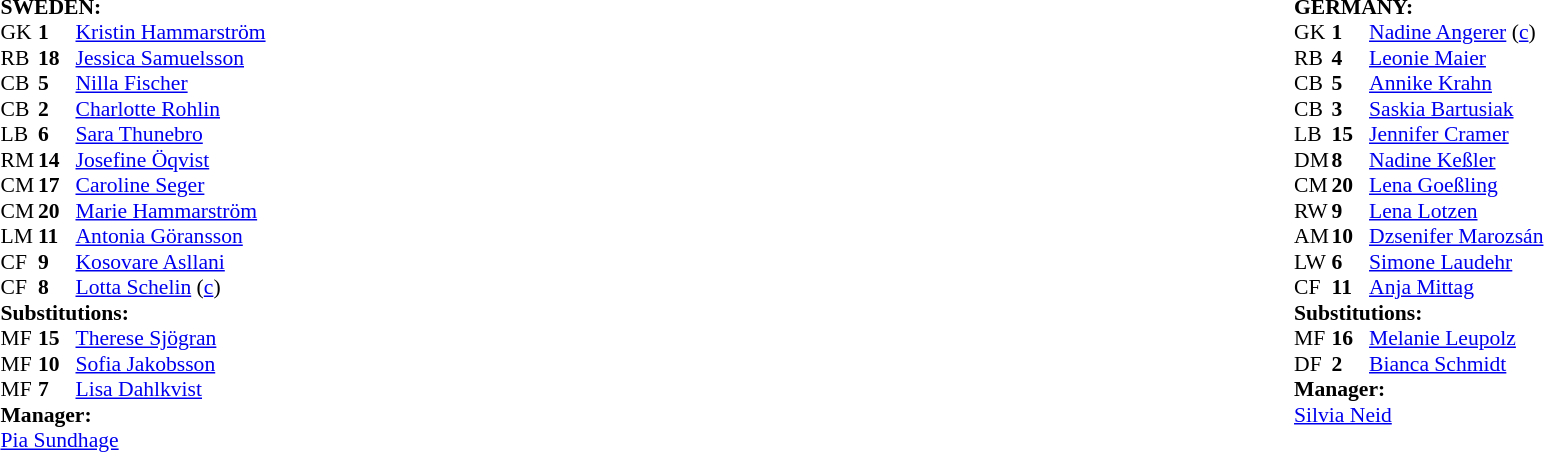<table width="100%">
<tr>
<td valign="top" width="50%"><br><table style="font-size: 90%" cellspacing="0" cellpadding="0">
<tr>
<td colspan=4><br><strong>SWEDEN:</strong></td>
</tr>
<tr>
<th width="25"></th>
<th width="25"></th>
</tr>
<tr>
<td>GK</td>
<td><strong>1</strong></td>
<td><a href='#'>Kristin Hammarström</a></td>
</tr>
<tr>
<td>RB</td>
<td><strong>18</strong></td>
<td><a href='#'>Jessica Samuelsson</a></td>
<td></td>
<td></td>
</tr>
<tr>
<td>CB</td>
<td><strong>5</strong></td>
<td><a href='#'>Nilla Fischer</a></td>
<td></td>
</tr>
<tr>
<td>CB</td>
<td><strong>2</strong></td>
<td><a href='#'>Charlotte Rohlin</a></td>
</tr>
<tr>
<td>LB</td>
<td><strong>6</strong></td>
<td><a href='#'>Sara Thunebro</a></td>
</tr>
<tr>
<td>RM</td>
<td><strong>14</strong></td>
<td><a href='#'>Josefine Öqvist</a></td>
<td></td>
<td></td>
</tr>
<tr>
<td>CM</td>
<td><strong>17</strong></td>
<td><a href='#'>Caroline Seger</a></td>
</tr>
<tr>
<td>CM</td>
<td><strong>20</strong></td>
<td><a href='#'>Marie Hammarström</a></td>
</tr>
<tr>
<td>LM</td>
<td><strong>11</strong></td>
<td><a href='#'>Antonia Göransson</a></td>
<td></td>
<td></td>
</tr>
<tr>
<td>CF</td>
<td><strong>9</strong></td>
<td><a href='#'>Kosovare Asllani</a></td>
</tr>
<tr>
<td>CF</td>
<td><strong>8</strong></td>
<td><a href='#'>Lotta Schelin</a> (<a href='#'>c</a>)</td>
</tr>
<tr>
<td colspan=3><strong>Substitutions:</strong></td>
</tr>
<tr>
<td>MF</td>
<td><strong>15</strong></td>
<td><a href='#'>Therese Sjögran</a></td>
<td></td>
<td></td>
</tr>
<tr>
<td>MF</td>
<td><strong>10</strong></td>
<td><a href='#'>Sofia Jakobsson</a></td>
<td></td>
<td></td>
</tr>
<tr>
<td>MF</td>
<td><strong>7</strong></td>
<td><a href='#'>Lisa Dahlkvist</a></td>
<td></td>
<td></td>
</tr>
<tr>
<td colspan=3><strong>Manager:</strong></td>
</tr>
<tr>
<td colspan="3"><a href='#'>Pia Sundhage</a></td>
</tr>
</table>
</td>
<td valign="top"></td>
<td valign="top" width="50%"><br><table style="font-size: 90%" cellspacing="0" cellpadding="0" align="center">
<tr>
<td colspan=4><br><strong>GERMANY:</strong></td>
</tr>
<tr>
<th width="25"></th>
<th width="25"></th>
</tr>
<tr>
<td>GK</td>
<td><strong>1</strong></td>
<td><a href='#'>Nadine Angerer</a> (<a href='#'>c</a>)</td>
</tr>
<tr>
<td>RB</td>
<td><strong>4</strong></td>
<td><a href='#'>Leonie Maier</a></td>
</tr>
<tr>
<td>CB</td>
<td><strong>5</strong></td>
<td><a href='#'>Annike Krahn</a></td>
</tr>
<tr>
<td>CB</td>
<td><strong>3</strong></td>
<td><a href='#'>Saskia Bartusiak</a></td>
</tr>
<tr>
<td>LB</td>
<td><strong>15</strong></td>
<td><a href='#'>Jennifer Cramer</a></td>
</tr>
<tr>
<td>DM</td>
<td><strong>8</strong></td>
<td><a href='#'>Nadine Keßler</a></td>
</tr>
<tr>
<td>CM</td>
<td><strong>20</strong></td>
<td><a href='#'>Lena Goeßling</a></td>
</tr>
<tr>
<td>RW</td>
<td><strong>9</strong></td>
<td><a href='#'>Lena Lotzen</a></td>
<td></td>
<td></td>
</tr>
<tr>
<td>AM</td>
<td><strong>10</strong></td>
<td><a href='#'>Dzsenifer Marozsán</a></td>
<td></td>
<td></td>
</tr>
<tr>
<td>LW</td>
<td><strong>6</strong></td>
<td><a href='#'>Simone Laudehr</a></td>
<td></td>
</tr>
<tr>
<td>CF</td>
<td><strong>11</strong></td>
<td><a href='#'>Anja Mittag</a></td>
</tr>
<tr>
<td colspan=3><strong>Substitutions:</strong></td>
</tr>
<tr>
<td>MF</td>
<td><strong>16</strong></td>
<td><a href='#'>Melanie Leupolz</a></td>
<td></td>
<td></td>
</tr>
<tr>
<td>DF</td>
<td><strong>2</strong></td>
<td><a href='#'>Bianca Schmidt</a></td>
<td></td>
<td></td>
</tr>
<tr>
<td colspan=3><strong>Manager:</strong></td>
</tr>
<tr>
<td colspan=3><a href='#'>Silvia Neid</a></td>
</tr>
</table>
</td>
</tr>
</table>
